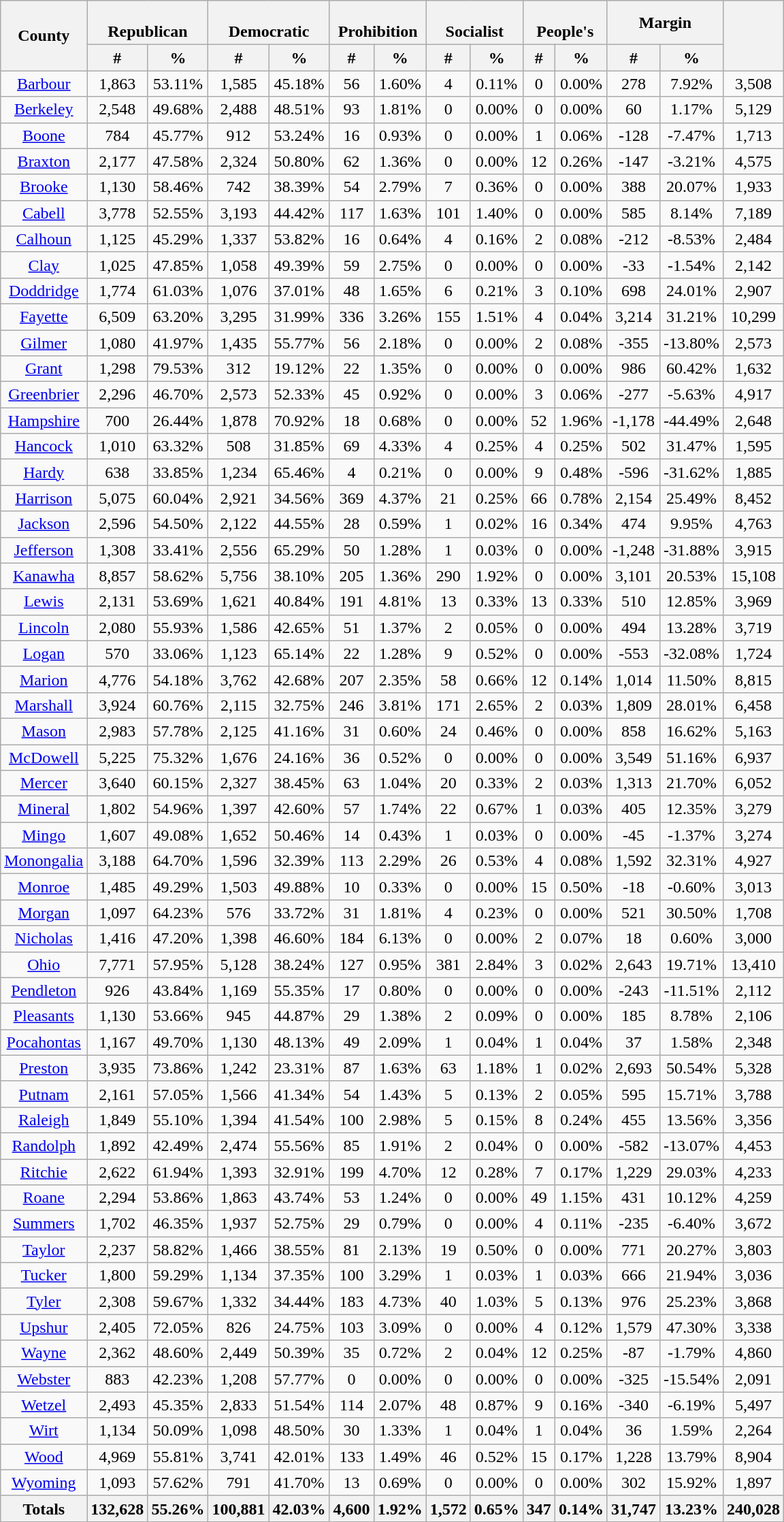<table class="wikitable sortable mw-collapsible mw-collapsed">
<tr>
<th rowspan="2">County</th>
<th colspan="2"><br>Republican</th>
<th colspan="2"><br>Democratic</th>
<th colspan="2"><br>Prohibition</th>
<th colspan="2"><br>Socialist</th>
<th colspan="2"><br>People's</th>
<th colspan="2">Margin</th>
<th rowspan="2"></th>
</tr>
<tr>
<th data-sort-type="number">#</th>
<th data-sort-type="number">%</th>
<th data-sort-type="number">#</th>
<th data-sort-type="number">%</th>
<th data-sort-type="number">#</th>
<th data-sort-type="number">%</th>
<th data-sort-type="number">#</th>
<th data-sort-type="number">%</th>
<th data-sort-type="number">#</th>
<th data-sort-type="number">%</th>
<th data-sort-type="number">#</th>
<th data-sort-type="number">%</th>
</tr>
<tr style="text-align:center;">
<td><a href='#'>Barbour</a></td>
<td>1,863</td>
<td>53.11%</td>
<td>1,585</td>
<td>45.18%</td>
<td>56</td>
<td>1.60%</td>
<td>4</td>
<td>0.11%</td>
<td>0</td>
<td>0.00%</td>
<td>278</td>
<td>7.92%</td>
<td>3,508</td>
</tr>
<tr style="text-align:center;">
<td><a href='#'>Berkeley</a></td>
<td>2,548</td>
<td>49.68%</td>
<td>2,488</td>
<td>48.51%</td>
<td>93</td>
<td>1.81%</td>
<td>0</td>
<td>0.00%</td>
<td>0</td>
<td>0.00%</td>
<td>60</td>
<td>1.17%</td>
<td>5,129</td>
</tr>
<tr style="text-align:center;">
<td><a href='#'>Boone</a></td>
<td>784</td>
<td>45.77%</td>
<td>912</td>
<td>53.24%</td>
<td>16</td>
<td>0.93%</td>
<td>0</td>
<td>0.00%</td>
<td>1</td>
<td>0.06%</td>
<td>-128</td>
<td>-7.47%</td>
<td>1,713</td>
</tr>
<tr style="text-align:center;">
<td><a href='#'>Braxton</a></td>
<td>2,177</td>
<td>47.58%</td>
<td>2,324</td>
<td>50.80%</td>
<td>62</td>
<td>1.36%</td>
<td>0</td>
<td>0.00%</td>
<td>12</td>
<td>0.26%</td>
<td>-147</td>
<td>-3.21%</td>
<td>4,575</td>
</tr>
<tr style="text-align:center;">
<td><a href='#'>Brooke</a></td>
<td>1,130</td>
<td>58.46%</td>
<td>742</td>
<td>38.39%</td>
<td>54</td>
<td>2.79%</td>
<td>7</td>
<td>0.36%</td>
<td>0</td>
<td>0.00%</td>
<td>388</td>
<td>20.07%</td>
<td>1,933</td>
</tr>
<tr style="text-align:center;">
<td><a href='#'>Cabell</a></td>
<td>3,778</td>
<td>52.55%</td>
<td>3,193</td>
<td>44.42%</td>
<td>117</td>
<td>1.63%</td>
<td>101</td>
<td>1.40%</td>
<td>0</td>
<td>0.00%</td>
<td>585</td>
<td>8.14%</td>
<td>7,189</td>
</tr>
<tr style="text-align:center;">
<td><a href='#'>Calhoun</a></td>
<td>1,125</td>
<td>45.29%</td>
<td>1,337</td>
<td>53.82%</td>
<td>16</td>
<td>0.64%</td>
<td>4</td>
<td>0.16%</td>
<td>2</td>
<td>0.08%</td>
<td>-212</td>
<td>-8.53%</td>
<td>2,484</td>
</tr>
<tr style="text-align:center;">
<td><a href='#'>Clay</a></td>
<td>1,025</td>
<td>47.85%</td>
<td>1,058</td>
<td>49.39%</td>
<td>59</td>
<td>2.75%</td>
<td>0</td>
<td>0.00%</td>
<td>0</td>
<td>0.00%</td>
<td>-33</td>
<td>-1.54%</td>
<td>2,142</td>
</tr>
<tr style="text-align:center;">
<td><a href='#'>Doddridge</a></td>
<td>1,774</td>
<td>61.03%</td>
<td>1,076</td>
<td>37.01%</td>
<td>48</td>
<td>1.65%</td>
<td>6</td>
<td>0.21%</td>
<td>3</td>
<td>0.10%</td>
<td>698</td>
<td>24.01%</td>
<td>2,907</td>
</tr>
<tr style="text-align:center;">
<td><a href='#'>Fayette</a></td>
<td>6,509</td>
<td>63.20%</td>
<td>3,295</td>
<td>31.99%</td>
<td>336</td>
<td>3.26%</td>
<td>155</td>
<td>1.51%</td>
<td>4</td>
<td>0.04%</td>
<td>3,214</td>
<td>31.21%</td>
<td>10,299</td>
</tr>
<tr style="text-align:center;">
<td><a href='#'>Gilmer</a></td>
<td>1,080</td>
<td>41.97%</td>
<td>1,435</td>
<td>55.77%</td>
<td>56</td>
<td>2.18%</td>
<td>0</td>
<td>0.00%</td>
<td>2</td>
<td>0.08%</td>
<td>-355</td>
<td>-13.80%</td>
<td>2,573</td>
</tr>
<tr style="text-align:center;">
<td><a href='#'>Grant</a></td>
<td>1,298</td>
<td>79.53%</td>
<td>312</td>
<td>19.12%</td>
<td>22</td>
<td>1.35%</td>
<td>0</td>
<td>0.00%</td>
<td>0</td>
<td>0.00%</td>
<td>986</td>
<td>60.42%</td>
<td>1,632</td>
</tr>
<tr style="text-align:center;">
<td><a href='#'>Greenbrier</a></td>
<td>2,296</td>
<td>46.70%</td>
<td>2,573</td>
<td>52.33%</td>
<td>45</td>
<td>0.92%</td>
<td>0</td>
<td>0.00%</td>
<td>3</td>
<td>0.06%</td>
<td>-277</td>
<td>-5.63%</td>
<td>4,917</td>
</tr>
<tr style="text-align:center;">
<td><a href='#'>Hampshire</a></td>
<td>700</td>
<td>26.44%</td>
<td>1,878</td>
<td>70.92%</td>
<td>18</td>
<td>0.68%</td>
<td>0</td>
<td>0.00%</td>
<td>52</td>
<td>1.96%</td>
<td>-1,178</td>
<td>-44.49%</td>
<td>2,648</td>
</tr>
<tr style="text-align:center;">
<td><a href='#'>Hancock</a></td>
<td>1,010</td>
<td>63.32%</td>
<td>508</td>
<td>31.85%</td>
<td>69</td>
<td>4.33%</td>
<td>4</td>
<td>0.25%</td>
<td>4</td>
<td>0.25%</td>
<td>502</td>
<td>31.47%</td>
<td>1,595</td>
</tr>
<tr style="text-align:center;">
<td><a href='#'>Hardy</a></td>
<td>638</td>
<td>33.85%</td>
<td>1,234</td>
<td>65.46%</td>
<td>4</td>
<td>0.21%</td>
<td>0</td>
<td>0.00%</td>
<td>9</td>
<td>0.48%</td>
<td>-596</td>
<td>-31.62%</td>
<td>1,885</td>
</tr>
<tr style="text-align:center;">
<td><a href='#'>Harrison</a></td>
<td>5,075</td>
<td>60.04%</td>
<td>2,921</td>
<td>34.56%</td>
<td>369</td>
<td>4.37%</td>
<td>21</td>
<td>0.25%</td>
<td>66</td>
<td>0.78%</td>
<td>2,154</td>
<td>25.49%</td>
<td>8,452</td>
</tr>
<tr style="text-align:center;">
<td><a href='#'>Jackson</a></td>
<td>2,596</td>
<td>54.50%</td>
<td>2,122</td>
<td>44.55%</td>
<td>28</td>
<td>0.59%</td>
<td>1</td>
<td>0.02%</td>
<td>16</td>
<td>0.34%</td>
<td>474</td>
<td>9.95%</td>
<td>4,763</td>
</tr>
<tr style="text-align:center;">
<td><a href='#'>Jefferson</a></td>
<td>1,308</td>
<td>33.41%</td>
<td>2,556</td>
<td>65.29%</td>
<td>50</td>
<td>1.28%</td>
<td>1</td>
<td>0.03%</td>
<td>0</td>
<td>0.00%</td>
<td>-1,248</td>
<td>-31.88%</td>
<td>3,915</td>
</tr>
<tr style="text-align:center;">
<td><a href='#'>Kanawha</a></td>
<td>8,857</td>
<td>58.62%</td>
<td>5,756</td>
<td>38.10%</td>
<td>205</td>
<td>1.36%</td>
<td>290</td>
<td>1.92%</td>
<td>0</td>
<td>0.00%</td>
<td>3,101</td>
<td>20.53%</td>
<td>15,108</td>
</tr>
<tr style="text-align:center;">
<td><a href='#'>Lewis</a></td>
<td>2,131</td>
<td>53.69%</td>
<td>1,621</td>
<td>40.84%</td>
<td>191</td>
<td>4.81%</td>
<td>13</td>
<td>0.33%</td>
<td>13</td>
<td>0.33%</td>
<td>510</td>
<td>12.85%</td>
<td>3,969</td>
</tr>
<tr style="text-align:center;">
<td><a href='#'>Lincoln</a></td>
<td>2,080</td>
<td>55.93%</td>
<td>1,586</td>
<td>42.65%</td>
<td>51</td>
<td>1.37%</td>
<td>2</td>
<td>0.05%</td>
<td>0</td>
<td>0.00%</td>
<td>494</td>
<td>13.28%</td>
<td>3,719</td>
</tr>
<tr style="text-align:center;">
<td><a href='#'>Logan</a></td>
<td>570</td>
<td>33.06%</td>
<td>1,123</td>
<td>65.14%</td>
<td>22</td>
<td>1.28%</td>
<td>9</td>
<td>0.52%</td>
<td>0</td>
<td>0.00%</td>
<td>-553</td>
<td>-32.08%</td>
<td>1,724</td>
</tr>
<tr style="text-align:center;">
<td><a href='#'>Marion</a></td>
<td>4,776</td>
<td>54.18%</td>
<td>3,762</td>
<td>42.68%</td>
<td>207</td>
<td>2.35%</td>
<td>58</td>
<td>0.66%</td>
<td>12</td>
<td>0.14%</td>
<td>1,014</td>
<td>11.50%</td>
<td>8,815</td>
</tr>
<tr style="text-align:center;">
<td><a href='#'>Marshall</a></td>
<td>3,924</td>
<td>60.76%</td>
<td>2,115</td>
<td>32.75%</td>
<td>246</td>
<td>3.81%</td>
<td>171</td>
<td>2.65%</td>
<td>2</td>
<td>0.03%</td>
<td>1,809</td>
<td>28.01%</td>
<td>6,458</td>
</tr>
<tr style="text-align:center;">
<td><a href='#'>Mason</a></td>
<td>2,983</td>
<td>57.78%</td>
<td>2,125</td>
<td>41.16%</td>
<td>31</td>
<td>0.60%</td>
<td>24</td>
<td>0.46%</td>
<td>0</td>
<td>0.00%</td>
<td>858</td>
<td>16.62%</td>
<td>5,163</td>
</tr>
<tr style="text-align:center;">
<td><a href='#'>McDowell</a></td>
<td>5,225</td>
<td>75.32%</td>
<td>1,676</td>
<td>24.16%</td>
<td>36</td>
<td>0.52%</td>
<td>0</td>
<td>0.00%</td>
<td>0</td>
<td>0.00%</td>
<td>3,549</td>
<td>51.16%</td>
<td>6,937</td>
</tr>
<tr style="text-align:center;">
<td><a href='#'>Mercer</a></td>
<td>3,640</td>
<td>60.15%</td>
<td>2,327</td>
<td>38.45%</td>
<td>63</td>
<td>1.04%</td>
<td>20</td>
<td>0.33%</td>
<td>2</td>
<td>0.03%</td>
<td>1,313</td>
<td>21.70%</td>
<td>6,052</td>
</tr>
<tr style="text-align:center;">
<td><a href='#'>Mineral</a></td>
<td>1,802</td>
<td>54.96%</td>
<td>1,397</td>
<td>42.60%</td>
<td>57</td>
<td>1.74%</td>
<td>22</td>
<td>0.67%</td>
<td>1</td>
<td>0.03%</td>
<td>405</td>
<td>12.35%</td>
<td>3,279</td>
</tr>
<tr style="text-align:center;">
<td><a href='#'>Mingo</a></td>
<td>1,607</td>
<td>49.08%</td>
<td>1,652</td>
<td>50.46%</td>
<td>14</td>
<td>0.43%</td>
<td>1</td>
<td>0.03%</td>
<td>0</td>
<td>0.00%</td>
<td>-45</td>
<td>-1.37%</td>
<td>3,274</td>
</tr>
<tr style="text-align:center;">
<td><a href='#'>Monongalia</a></td>
<td>3,188</td>
<td>64.70%</td>
<td>1,596</td>
<td>32.39%</td>
<td>113</td>
<td>2.29%</td>
<td>26</td>
<td>0.53%</td>
<td>4</td>
<td>0.08%</td>
<td>1,592</td>
<td>32.31%</td>
<td>4,927</td>
</tr>
<tr style="text-align:center;">
<td><a href='#'>Monroe</a></td>
<td>1,485</td>
<td>49.29%</td>
<td>1,503</td>
<td>49.88%</td>
<td>10</td>
<td>0.33%</td>
<td>0</td>
<td>0.00%</td>
<td>15</td>
<td>0.50%</td>
<td>-18</td>
<td>-0.60%</td>
<td>3,013</td>
</tr>
<tr style="text-align:center;">
<td><a href='#'>Morgan</a></td>
<td>1,097</td>
<td>64.23%</td>
<td>576</td>
<td>33.72%</td>
<td>31</td>
<td>1.81%</td>
<td>4</td>
<td>0.23%</td>
<td>0</td>
<td>0.00%</td>
<td>521</td>
<td>30.50%</td>
<td>1,708</td>
</tr>
<tr style="text-align:center;">
<td><a href='#'>Nicholas</a></td>
<td>1,416</td>
<td>47.20%</td>
<td>1,398</td>
<td>46.60%</td>
<td>184</td>
<td>6.13%</td>
<td>0</td>
<td>0.00%</td>
<td>2</td>
<td>0.07%</td>
<td>18</td>
<td>0.60%</td>
<td>3,000</td>
</tr>
<tr style="text-align:center;">
<td><a href='#'>Ohio</a></td>
<td>7,771</td>
<td>57.95%</td>
<td>5,128</td>
<td>38.24%</td>
<td>127</td>
<td>0.95%</td>
<td>381</td>
<td>2.84%</td>
<td>3</td>
<td>0.02%</td>
<td>2,643</td>
<td>19.71%</td>
<td>13,410</td>
</tr>
<tr style="text-align:center;">
<td><a href='#'>Pendleton</a></td>
<td>926</td>
<td>43.84%</td>
<td>1,169</td>
<td>55.35%</td>
<td>17</td>
<td>0.80%</td>
<td>0</td>
<td>0.00%</td>
<td>0</td>
<td>0.00%</td>
<td>-243</td>
<td>-11.51%</td>
<td>2,112</td>
</tr>
<tr style="text-align:center;">
<td><a href='#'>Pleasants</a></td>
<td>1,130</td>
<td>53.66%</td>
<td>945</td>
<td>44.87%</td>
<td>29</td>
<td>1.38%</td>
<td>2</td>
<td>0.09%</td>
<td>0</td>
<td>0.00%</td>
<td>185</td>
<td>8.78%</td>
<td>2,106</td>
</tr>
<tr style="text-align:center;">
<td><a href='#'>Pocahontas</a></td>
<td>1,167</td>
<td>49.70%</td>
<td>1,130</td>
<td>48.13%</td>
<td>49</td>
<td>2.09%</td>
<td>1</td>
<td>0.04%</td>
<td>1</td>
<td>0.04%</td>
<td>37</td>
<td>1.58%</td>
<td>2,348</td>
</tr>
<tr style="text-align:center;">
<td><a href='#'>Preston</a></td>
<td>3,935</td>
<td>73.86%</td>
<td>1,242</td>
<td>23.31%</td>
<td>87</td>
<td>1.63%</td>
<td>63</td>
<td>1.18%</td>
<td>1</td>
<td>0.02%</td>
<td>2,693</td>
<td>50.54%</td>
<td>5,328</td>
</tr>
<tr style="text-align:center;">
<td><a href='#'>Putnam</a></td>
<td>2,161</td>
<td>57.05%</td>
<td>1,566</td>
<td>41.34%</td>
<td>54</td>
<td>1.43%</td>
<td>5</td>
<td>0.13%</td>
<td>2</td>
<td>0.05%</td>
<td>595</td>
<td>15.71%</td>
<td>3,788</td>
</tr>
<tr style="text-align:center;">
<td><a href='#'>Raleigh</a></td>
<td>1,849</td>
<td>55.10%</td>
<td>1,394</td>
<td>41.54%</td>
<td>100</td>
<td>2.98%</td>
<td>5</td>
<td>0.15%</td>
<td>8</td>
<td>0.24%</td>
<td>455</td>
<td>13.56%</td>
<td>3,356</td>
</tr>
<tr style="text-align:center;">
<td><a href='#'>Randolph</a></td>
<td>1,892</td>
<td>42.49%</td>
<td>2,474</td>
<td>55.56%</td>
<td>85</td>
<td>1.91%</td>
<td>2</td>
<td>0.04%</td>
<td>0</td>
<td>0.00%</td>
<td>-582</td>
<td>-13.07%</td>
<td>4,453</td>
</tr>
<tr style="text-align:center;">
<td><a href='#'>Ritchie</a></td>
<td>2,622</td>
<td>61.94%</td>
<td>1,393</td>
<td>32.91%</td>
<td>199</td>
<td>4.70%</td>
<td>12</td>
<td>0.28%</td>
<td>7</td>
<td>0.17%</td>
<td>1,229</td>
<td>29.03%</td>
<td>4,233</td>
</tr>
<tr style="text-align:center;">
<td><a href='#'>Roane</a></td>
<td>2,294</td>
<td>53.86%</td>
<td>1,863</td>
<td>43.74%</td>
<td>53</td>
<td>1.24%</td>
<td>0</td>
<td>0.00%</td>
<td>49</td>
<td>1.15%</td>
<td>431</td>
<td>10.12%</td>
<td>4,259</td>
</tr>
<tr style="text-align:center;">
<td><a href='#'>Summers</a></td>
<td>1,702</td>
<td>46.35%</td>
<td>1,937</td>
<td>52.75%</td>
<td>29</td>
<td>0.79%</td>
<td>0</td>
<td>0.00%</td>
<td>4</td>
<td>0.11%</td>
<td>-235</td>
<td>-6.40%</td>
<td>3,672</td>
</tr>
<tr style="text-align:center;">
<td><a href='#'>Taylor</a></td>
<td>2,237</td>
<td>58.82%</td>
<td>1,466</td>
<td>38.55%</td>
<td>81</td>
<td>2.13%</td>
<td>19</td>
<td>0.50%</td>
<td>0</td>
<td>0.00%</td>
<td>771</td>
<td>20.27%</td>
<td>3,803</td>
</tr>
<tr style="text-align:center;">
<td><a href='#'>Tucker</a></td>
<td>1,800</td>
<td>59.29%</td>
<td>1,134</td>
<td>37.35%</td>
<td>100</td>
<td>3.29%</td>
<td>1</td>
<td>0.03%</td>
<td>1</td>
<td>0.03%</td>
<td>666</td>
<td>21.94%</td>
<td>3,036</td>
</tr>
<tr style="text-align:center;">
<td><a href='#'>Tyler</a></td>
<td>2,308</td>
<td>59.67%</td>
<td>1,332</td>
<td>34.44%</td>
<td>183</td>
<td>4.73%</td>
<td>40</td>
<td>1.03%</td>
<td>5</td>
<td>0.13%</td>
<td>976</td>
<td>25.23%</td>
<td>3,868</td>
</tr>
<tr style="text-align:center;">
<td><a href='#'>Upshur</a></td>
<td>2,405</td>
<td>72.05%</td>
<td>826</td>
<td>24.75%</td>
<td>103</td>
<td>3.09%</td>
<td>0</td>
<td>0.00%</td>
<td>4</td>
<td>0.12%</td>
<td>1,579</td>
<td>47.30%</td>
<td>3,338</td>
</tr>
<tr style="text-align:center;">
<td><a href='#'>Wayne</a></td>
<td>2,362</td>
<td>48.60%</td>
<td>2,449</td>
<td>50.39%</td>
<td>35</td>
<td>0.72%</td>
<td>2</td>
<td>0.04%</td>
<td>12</td>
<td>0.25%</td>
<td>-87</td>
<td>-1.79%</td>
<td>4,860</td>
</tr>
<tr style="text-align:center;">
<td><a href='#'>Webster</a></td>
<td>883</td>
<td>42.23%</td>
<td>1,208</td>
<td>57.77%</td>
<td>0</td>
<td>0.00%</td>
<td>0</td>
<td>0.00%</td>
<td>0</td>
<td>0.00%</td>
<td>-325</td>
<td>-15.54%</td>
<td>2,091</td>
</tr>
<tr style="text-align:center;">
<td><a href='#'>Wetzel</a></td>
<td>2,493</td>
<td>45.35%</td>
<td>2,833</td>
<td>51.54%</td>
<td>114</td>
<td>2.07%</td>
<td>48</td>
<td>0.87%</td>
<td>9</td>
<td>0.16%</td>
<td>-340</td>
<td>-6.19%</td>
<td>5,497</td>
</tr>
<tr style="text-align:center;">
<td><a href='#'>Wirt</a></td>
<td>1,134</td>
<td>50.09%</td>
<td>1,098</td>
<td>48.50%</td>
<td>30</td>
<td>1.33%</td>
<td>1</td>
<td>0.04%</td>
<td>1</td>
<td>0.04%</td>
<td>36</td>
<td>1.59%</td>
<td>2,264</td>
</tr>
<tr style="text-align:center;">
<td><a href='#'>Wood</a></td>
<td>4,969</td>
<td>55.81%</td>
<td>3,741</td>
<td>42.01%</td>
<td>133</td>
<td>1.49%</td>
<td>46</td>
<td>0.52%</td>
<td>15</td>
<td>0.17%</td>
<td>1,228</td>
<td>13.79%</td>
<td>8,904</td>
</tr>
<tr style="text-align:center;">
<td><a href='#'>Wyoming</a></td>
<td>1,093</td>
<td>57.62%</td>
<td>791</td>
<td>41.70%</td>
<td>13</td>
<td>0.69%</td>
<td>0</td>
<td>0.00%</td>
<td>0</td>
<td>0.00%</td>
<td>302</td>
<td>15.92%</td>
<td>1,897</td>
</tr>
<tr>
<th>Totals</th>
<th>132,628</th>
<th>55.26%</th>
<th>100,881</th>
<th>42.03%</th>
<th>4,600</th>
<th>1.92%</th>
<th>1,572</th>
<th>0.65%</th>
<th>347</th>
<th>0.14%</th>
<th>31,747</th>
<th>13.23%</th>
<th>240,028</th>
</tr>
</table>
